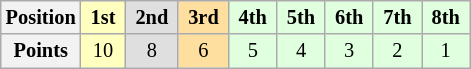<table class="wikitable" style="font-size:85%; text-align:center">
<tr>
<th>Position</th>
<td style="background:#ffffbf;"> <strong>1st</strong> </td>
<td style="background:#dfdfdf;"> <strong>2nd</strong> </td>
<td style="background:#ffdf9f;"> <strong>3rd</strong> </td>
<td style="background:#dfffdf;"> <strong>4th</strong> </td>
<td style="background:#dfffdf;"> <strong>5th</strong> </td>
<td style="background:#dfffdf;"> <strong>6th</strong> </td>
<td style="background:#dfffdf;"> <strong>7th</strong> </td>
<td style="background:#dfffdf;"> <strong>8th</strong> </td>
</tr>
<tr>
<th>Points</th>
<td style="background:#ffffbf;">10</td>
<td style="background:#dfdfdf;">8</td>
<td style="background:#ffdf9f;">6</td>
<td style="background:#dfffdf;">5</td>
<td style="background:#dfffdf;">4</td>
<td style="background:#dfffdf;">3</td>
<td style="background:#dfffdf;">2</td>
<td style="background:#dfffdf;">1</td>
</tr>
</table>
